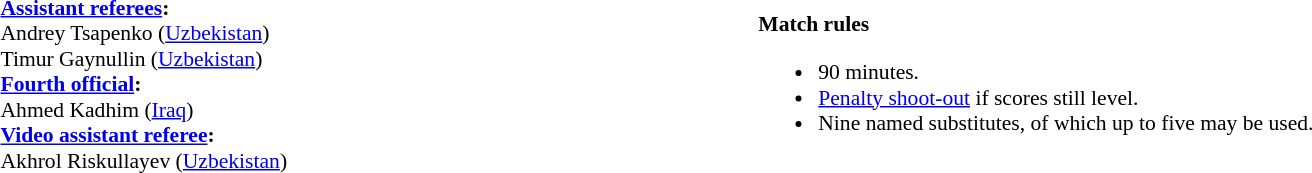<table width=100% style="font-size:90%">
<tr>
<td style="width:40%; vertical-align:top;"><br><strong><a href='#'>Assistant referees</a>:</strong>
<br>Andrey Tsapenko (<a href='#'>Uzbekistan</a>)
<br>Timur Gaynullin (<a href='#'>Uzbekistan</a>)
<br><strong><a href='#'>Fourth official</a>:</strong>
<br>Ahmed Kadhim (<a href='#'>Iraq</a>)
<br><strong><a href='#'>Video assistant referee</a>:</strong>
<br>Akhrol Riskullayev (<a href='#'>Uzbekistan</a>)</td>
<td><br><strong>Match rules</strong><ul><li>90 minutes.</li><li><a href='#'>Penalty shoot-out</a> if scores still level.</li><li>Nine named substitutes, of which up to five may be used.</li></ul></td>
</tr>
</table>
